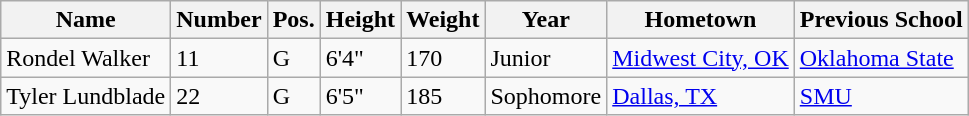<table class="wikitable sortable" border="1">
<tr>
<th>Name</th>
<th>Number</th>
<th>Pos.</th>
<th>Height</th>
<th>Weight</th>
<th>Year</th>
<th>Hometown</th>
<th class="unsortable">Previous School</th>
</tr>
<tr>
<td>Rondel Walker</td>
<td>11</td>
<td>G</td>
<td>6'4"</td>
<td>170</td>
<td>Junior</td>
<td><a href='#'>Midwest City, OK</a></td>
<td><a href='#'>Oklahoma State</a></td>
</tr>
<tr>
<td>Tyler Lundblade</td>
<td>22</td>
<td>G</td>
<td>6'5"</td>
<td>185</td>
<td>Sophomore</td>
<td><a href='#'>Dallas, TX</a></td>
<td><a href='#'>SMU</a></td>
</tr>
</table>
